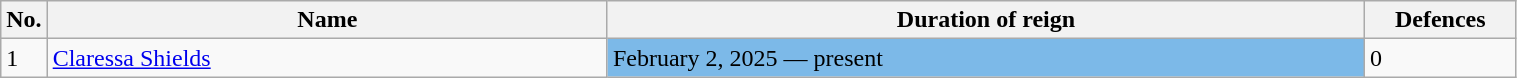<table class="wikitable" width=80%>
<tr>
<th width=3%>No.</th>
<th width=37%>Name</th>
<th width=50%>Duration of reign</th>
<th width=10%>Defences</th>
</tr>
<tr>
<td>1</td>
<td align=left> <a href='#'>Claressa Shields</a></td>
<td style="background:#7CB9E8;" width=5px>February 2, 2025 — present</td>
<td>0</td>
</tr>
</table>
